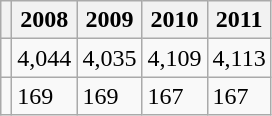<table class="wikitable">
<tr>
<th></th>
<th>2008</th>
<th>2009</th>
<th>2010</th>
<th>2011</th>
</tr>
<tr>
<td></td>
<td>4,044</td>
<td>4,035</td>
<td>4,109</td>
<td>4,113</td>
</tr>
<tr>
<td></td>
<td>169</td>
<td>169</td>
<td>167</td>
<td>167</td>
</tr>
</table>
